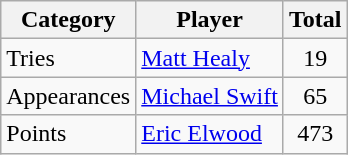<table class="wikitable">
<tr>
<th>Category</th>
<th>Player</th>
<th>Total</th>
</tr>
<tr>
<td>Tries</td>
<td><a href='#'>Matt Healy</a></td>
<td align=center>19</td>
</tr>
<tr>
<td>Appearances</td>
<td><a href='#'>Michael Swift</a></td>
<td align=center>65</td>
</tr>
<tr>
<td>Points</td>
<td><a href='#'>Eric Elwood</a></td>
<td align=center>473</td>
</tr>
</table>
